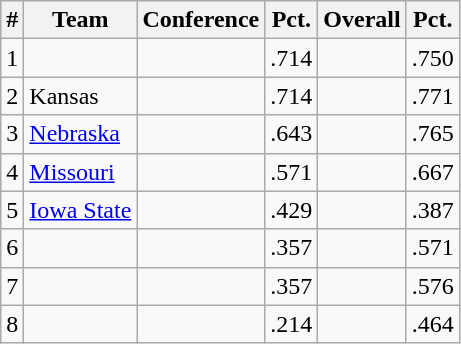<table class="wikitable">
<tr>
<th>#</th>
<th>Team</th>
<th>Conference</th>
<th>Pct.</th>
<th>Overall</th>
<th>Pct.</th>
</tr>
<tr>
<td>1</td>
<td></td>
<td></td>
<td>.714</td>
<td></td>
<td>.750</td>
</tr>
<tr>
<td>2</td>
<td>Kansas</td>
<td></td>
<td>.714</td>
<td></td>
<td>.771</td>
</tr>
<tr>
<td>3</td>
<td><a href='#'>Nebraska</a></td>
<td></td>
<td>.643</td>
<td></td>
<td>.765</td>
</tr>
<tr>
<td>4</td>
<td><a href='#'>Missouri</a></td>
<td></td>
<td>.571</td>
<td></td>
<td>.667</td>
</tr>
<tr>
<td>5</td>
<td><a href='#'>Iowa State</a></td>
<td></td>
<td>.429</td>
<td></td>
<td>.387</td>
</tr>
<tr>
<td>6</td>
<td></td>
<td></td>
<td>.357</td>
<td></td>
<td>.571</td>
</tr>
<tr>
<td>7</td>
<td></td>
<td></td>
<td>.357</td>
<td></td>
<td>.576</td>
</tr>
<tr>
<td>8</td>
<td></td>
<td></td>
<td>.214</td>
<td></td>
<td>.464</td>
</tr>
</table>
